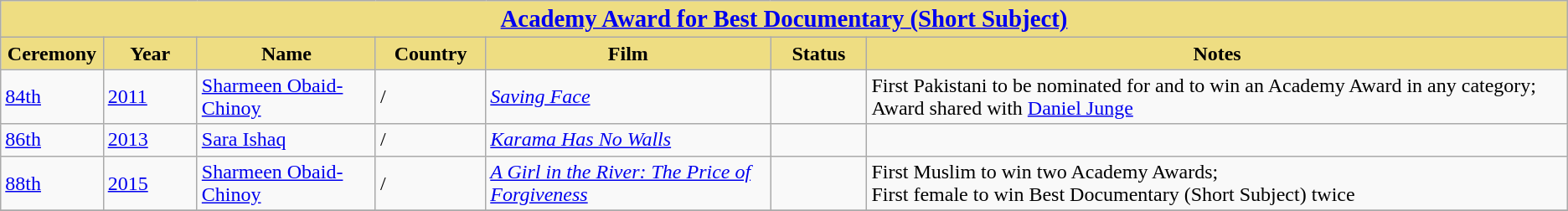<table class="wikitable sortable" style="text-align: left">
<tr>
<th colspan=7 align=center style="background:#EEDD82"><big><a href='#'>Academy Award for Best Documentary (Short Subject)</a></big></th>
</tr>
<tr>
<th style="background-color:#EEDD82; width:075px;">Ceremony</th>
<th style="background-color:#EEDD82; width:075px;">Year</th>
<th style="background-color:#EEDD82; width:150px;">Name</th>
<th style="background-color:#EEDD82; width:085px;">Country</th>
<th style="background-color:#EEDD82; width:250px;">Film</th>
<th style="background-color:#EEDD82; width:075px;">Status</th>
<th style="background-color:#EEDD82; width:650px;">Notes</th>
</tr>
<tr>
<td><a href='#'>84th</a></td>
<td><a href='#'>2011</a></td>
<td><a href='#'>Sharmeen Obaid-Chinoy</a></td>
<td>/</td>
<td><em><a href='#'>Saving Face</a></em></td>
<td></td>
<td>First Pakistani to be nominated for  and to win  an Academy Award in any category;<br>Award shared with <a href='#'>Daniel Junge</a></td>
</tr>
<tr>
<td><a href='#'>86th</a></td>
<td><a href='#'>2013</a></td>
<td><a href='#'>Sara Ishaq</a></td>
<td> / </td>
<td><em><a href='#'>Karama Has No Walls</a></em></td>
<td></td>
<td></td>
</tr>
<tr>
<td><a href='#'>88th</a></td>
<td><a href='#'>2015</a></td>
<td><a href='#'>Sharmeen Obaid-Chinoy</a></td>
<td>/</td>
<td><em><a href='#'>A Girl in the River: The Price of Forgiveness</a></em></td>
<td></td>
<td>First Muslim to win two Academy Awards;<br>First female to win Best Documentary (Short Subject) twice</td>
</tr>
<tr>
</tr>
</table>
